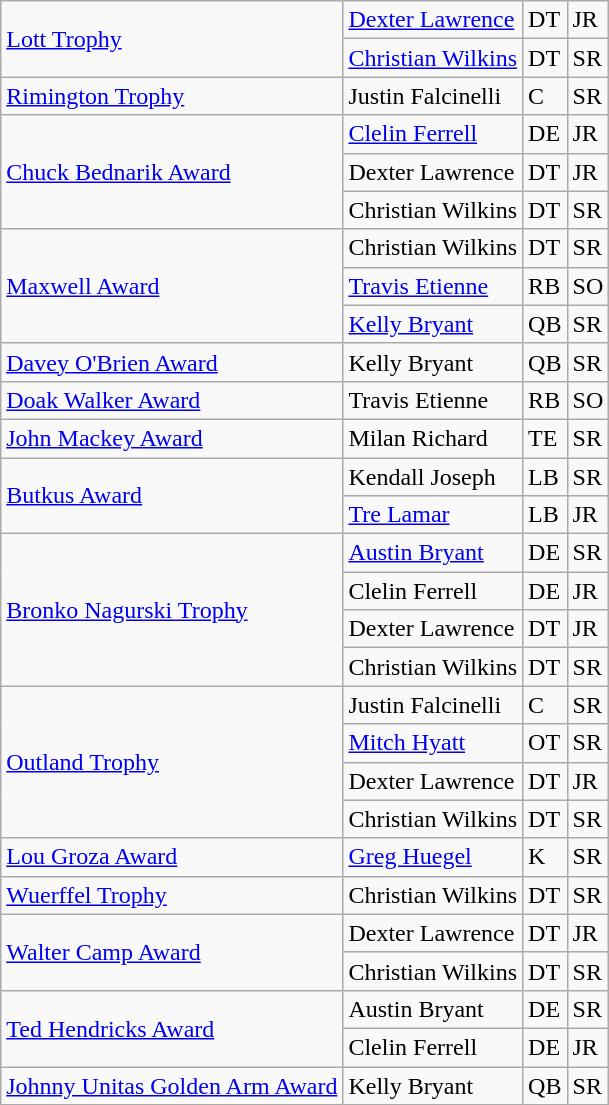<table class="wikitable">
<tr>
<td rowspan=2><a href='#'>Lott Trophy</a></td>
<td><a href='#'>Dexter Lawrence</a></td>
<td>DT</td>
<td>JR</td>
</tr>
<tr>
<td><a href='#'>Christian Wilkins</a></td>
<td>DT</td>
<td>SR</td>
</tr>
<tr>
<td><a href='#'>Rimington Trophy</a></td>
<td>Justin Falcinelli</td>
<td>C</td>
<td>SR</td>
</tr>
<tr>
<td rowspan=3><a href='#'>Chuck Bednarik Award</a></td>
<td><a href='#'>Clelin Ferrell</a></td>
<td>DE</td>
<td>JR</td>
</tr>
<tr>
<td>Dexter Lawrence</td>
<td>DT</td>
<td>JR</td>
</tr>
<tr>
<td>Christian Wilkins</td>
<td>DT</td>
<td>SR</td>
</tr>
<tr>
<td rowspan=3><a href='#'>Maxwell Award</a></td>
<td>Christian Wilkins</td>
<td>DT</td>
<td>SR</td>
</tr>
<tr>
<td><a href='#'>Travis Etienne</a></td>
<td>RB</td>
<td>SO</td>
</tr>
<tr>
<td><a href='#'>Kelly Bryant</a></td>
<td>QB</td>
<td>SR</td>
</tr>
<tr>
<td><a href='#'>Davey O'Brien Award</a></td>
<td>Kelly Bryant</td>
<td>QB</td>
<td>SR</td>
</tr>
<tr>
<td><a href='#'>Doak Walker Award</a></td>
<td>Travis Etienne</td>
<td>RB</td>
<td>SO</td>
</tr>
<tr>
<td><a href='#'>John Mackey Award</a></td>
<td>Milan Richard</td>
<td>TE</td>
<td>SR</td>
</tr>
<tr>
<td rowspan=2><a href='#'>Butkus Award</a></td>
<td>Kendall Joseph</td>
<td>LB</td>
<td>SR</td>
</tr>
<tr>
<td><a href='#'>Tre Lamar</a></td>
<td>LB</td>
<td>JR</td>
</tr>
<tr>
<td rowspan=4><a href='#'>Bronko Nagurski Trophy</a></td>
<td><a href='#'>Austin Bryant</a></td>
<td>DE</td>
<td>SR</td>
</tr>
<tr>
<td>Clelin Ferrell</td>
<td>DE</td>
<td>JR</td>
</tr>
<tr>
<td>Dexter Lawrence</td>
<td>DT</td>
<td>JR</td>
</tr>
<tr>
<td>Christian Wilkins</td>
<td>DT</td>
<td>SR</td>
</tr>
<tr>
<td rowspan=4><a href='#'>Outland Trophy</a></td>
<td>Justin Falcinelli</td>
<td>C</td>
<td>SR</td>
</tr>
<tr>
<td><a href='#'>Mitch Hyatt</a></td>
<td>OT</td>
<td>SR</td>
</tr>
<tr>
<td>Dexter Lawrence</td>
<td>DT</td>
<td>JR</td>
</tr>
<tr>
<td>Christian Wilkins</td>
<td>DT</td>
<td>SR</td>
</tr>
<tr>
<td><a href='#'>Lou Groza Award</a></td>
<td><a href='#'>Greg Huegel</a></td>
<td>K</td>
<td>SR</td>
</tr>
<tr>
<td><a href='#'>Wuerffel Trophy</a></td>
<td>Christian Wilkins</td>
<td>DT</td>
<td>SR</td>
</tr>
<tr>
<td rowspan=2><a href='#'>Walter Camp Award</a></td>
<td>Dexter Lawrence</td>
<td>DT</td>
<td>JR</td>
</tr>
<tr>
<td>Christian Wilkins</td>
<td>DT</td>
<td>SR</td>
</tr>
<tr>
<td rowspan=2><a href='#'>Ted Hendricks Award</a></td>
<td>Austin Bryant</td>
<td>DE</td>
<td>SR</td>
</tr>
<tr>
<td>Clelin Ferrell</td>
<td>DE</td>
<td>JR</td>
</tr>
<tr>
<td><a href='#'>Johnny Unitas Golden Arm Award</a></td>
<td>Kelly Bryant</td>
<td>QB</td>
<td>SR</td>
</tr>
</table>
